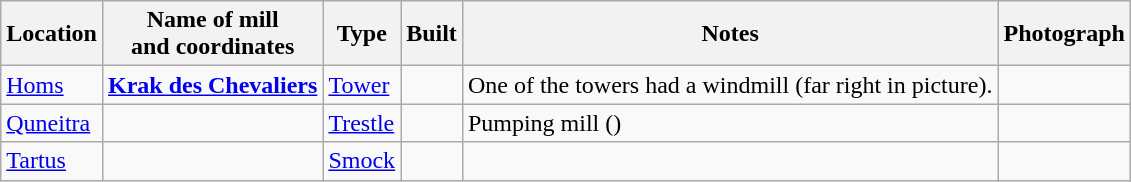<table class="wikitable">
<tr>
<th>Location</th>
<th>Name of mill<br>and coordinates</th>
<th>Type</th>
<th>Built</th>
<th>Notes</th>
<th>Photograph</th>
</tr>
<tr>
<td><a href='#'>Homs</a></td>
<td><strong><a href='#'>Krak des Chevaliers</a></strong></td>
<td><a href='#'>Tower</a></td>
<td></td>
<td>One of the towers had a windmill (far right in picture).</td>
<td></td>
</tr>
<tr>
<td><a href='#'>Quneitra</a></td>
<td></td>
<td><a href='#'>Trestle</a></td>
<td></td>
<td>Pumping mill ()</td>
<td></td>
</tr>
<tr>
<td><a href='#'>Tartus</a></td>
<td></td>
<td><a href='#'>Smock</a></td>
<td></td>
<td></td>
<td></td>
</tr>
</table>
